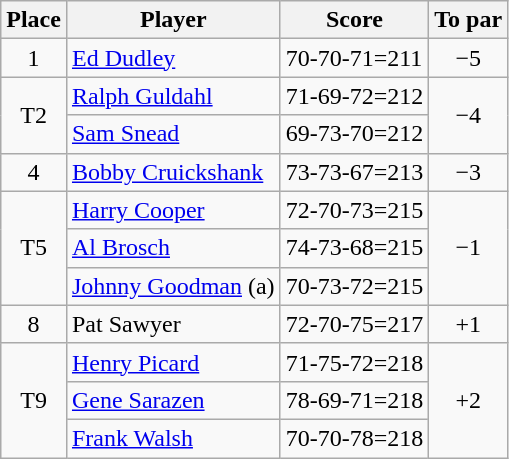<table class=wikitable>
<tr>
<th>Place</th>
<th>Player</th>
<th>Score</th>
<th>To par</th>
</tr>
<tr>
<td align=center>1</td>
<td> <a href='#'>Ed Dudley</a></td>
<td>70-70-71=211</td>
<td align=center>−5</td>
</tr>
<tr>
<td rowspan=2 align=center>T2</td>
<td> <a href='#'>Ralph Guldahl</a></td>
<td>71-69-72=212</td>
<td rowspan=2 align=center>−4</td>
</tr>
<tr>
<td> <a href='#'>Sam Snead</a></td>
<td>69-73-70=212</td>
</tr>
<tr>
<td align=center>4</td>
<td> <a href='#'>Bobby Cruickshank</a></td>
<td>73-73-67=213</td>
<td align=center>−3</td>
</tr>
<tr>
<td rowspan=3 align=center>T5</td>
<td> <a href='#'>Harry Cooper</a></td>
<td>72-70-73=215</td>
<td rowspan=3 align=center>−1</td>
</tr>
<tr>
<td> <a href='#'>Al Brosch</a></td>
<td>74-73-68=215</td>
</tr>
<tr>
<td> <a href='#'>Johnny Goodman</a> (a)</td>
<td>70-73-72=215</td>
</tr>
<tr>
<td align=center>8</td>
<td> Pat Sawyer</td>
<td>72-70-75=217</td>
<td align=center>+1</td>
</tr>
<tr>
<td rowspan=3 align=center>T9</td>
<td> <a href='#'>Henry Picard</a></td>
<td>71-75-72=218</td>
<td rowspan=3 align=center>+2</td>
</tr>
<tr>
<td> <a href='#'>Gene Sarazen</a></td>
<td>78-69-71=218</td>
</tr>
<tr>
<td> <a href='#'>Frank Walsh</a></td>
<td>70-70-78=218</td>
</tr>
</table>
